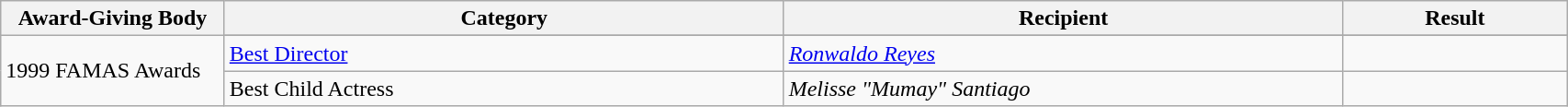<table | width="90%" class="wikitable sortable">
<tr>
<th width="10%">Award-Giving Body</th>
<th width="25%">Category</th>
<th width="25%">Recipient</th>
<th width="10%">Result</th>
</tr>
<tr>
<td rowspan=3>1999 FAMAS Awards</td>
</tr>
<tr>
<td><a href='#'>Best Director</a></td>
<td><em><a href='#'>Ronwaldo Reyes</a></em></td>
<td></td>
</tr>
<tr>
<td>Best Child Actress</td>
<td><em>Melisse "Mumay" Santiago</em></td>
<td></td>
</tr>
</table>
